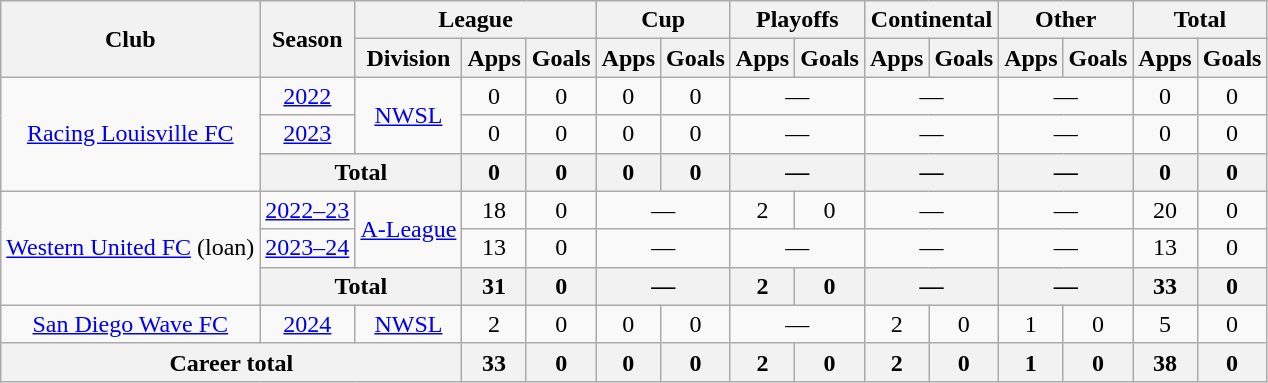<table class="wikitable" style="text-align: center;">
<tr>
<th rowspan="2">Club</th>
<th rowspan="2">Season</th>
<th colspan="3">League</th>
<th colspan="2">Cup</th>
<th colspan="2">Playoffs</th>
<th colspan="2">Continental</th>
<th colspan="2">Other</th>
<th colspan="2">Total</th>
</tr>
<tr>
<th>Division</th>
<th>Apps</th>
<th>Goals</th>
<th>Apps</th>
<th>Goals</th>
<th>Apps</th>
<th>Goals</th>
<th>Apps</th>
<th>Goals</th>
<th>Apps</th>
<th>Goals</th>
<th>Apps</th>
<th>Goals</th>
</tr>
<tr>
<td rowspan="3"><a href='#'>Racing Louisville FC</a></td>
<td><a href='#'>2022</a></td>
<td rowspan="2"><a href='#'>NWSL</a></td>
<td>0</td>
<td>0</td>
<td>0</td>
<td>0</td>
<td colspan="2">—</td>
<td colspan="2">—</td>
<td colspan="2">—</td>
<td>0</td>
<td>0</td>
</tr>
<tr>
<td><a href='#'>2023</a></td>
<td>0</td>
<td>0</td>
<td>0</td>
<td>0</td>
<td colspan="2">—</td>
<td colspan="2">—</td>
<td colspan="2">—</td>
<td>0</td>
<td>0</td>
</tr>
<tr>
<th colspan="2">Total</th>
<th>0</th>
<th>0</th>
<th>0</th>
<th>0</th>
<th colspan="2">—</th>
<th colspan="2">—</th>
<th colspan="2">—</th>
<th>0</th>
<th>0</th>
</tr>
<tr>
<td rowspan="3"><a href='#'>Western United FC</a> (loan)</td>
<td><a href='#'>2022–23</a></td>
<td rowspan="2"><a href='#'>A-League</a></td>
<td>18</td>
<td>0</td>
<td colspan="2">—</td>
<td>2</td>
<td>0</td>
<td colspan="2">—</td>
<td colspan="2">—</td>
<td>20</td>
<td>0</td>
</tr>
<tr>
<td><a href='#'>2023–24</a></td>
<td>13</td>
<td>0</td>
<td colspan="2">—</td>
<td colspan="2">—</td>
<td colspan="2">—</td>
<td colspan="2">—</td>
<td>13</td>
<td>0</td>
</tr>
<tr>
<th colspan="2">Total</th>
<th>31</th>
<th>0</th>
<th colspan="2">—</th>
<th>2</th>
<th>0</th>
<th colspan="2">—</th>
<th colspan="2">—</th>
<th>33</th>
<th>0</th>
</tr>
<tr>
<td><a href='#'>San Diego Wave FC</a></td>
<td><a href='#'>2024</a></td>
<td><a href='#'>NWSL</a></td>
<td>2</td>
<td>0</td>
<td>0</td>
<td>0</td>
<td colspan="2">—</td>
<td>2</td>
<td>0</td>
<td>1</td>
<td>0</td>
<td>5</td>
<td>0</td>
</tr>
<tr>
<th colspan="3">Career total</th>
<th>33</th>
<th>0</th>
<th>0</th>
<th>0</th>
<th>2</th>
<th>0</th>
<th>2</th>
<th>0</th>
<th>1</th>
<th>0</th>
<th>38</th>
<th>0</th>
</tr>
</table>
